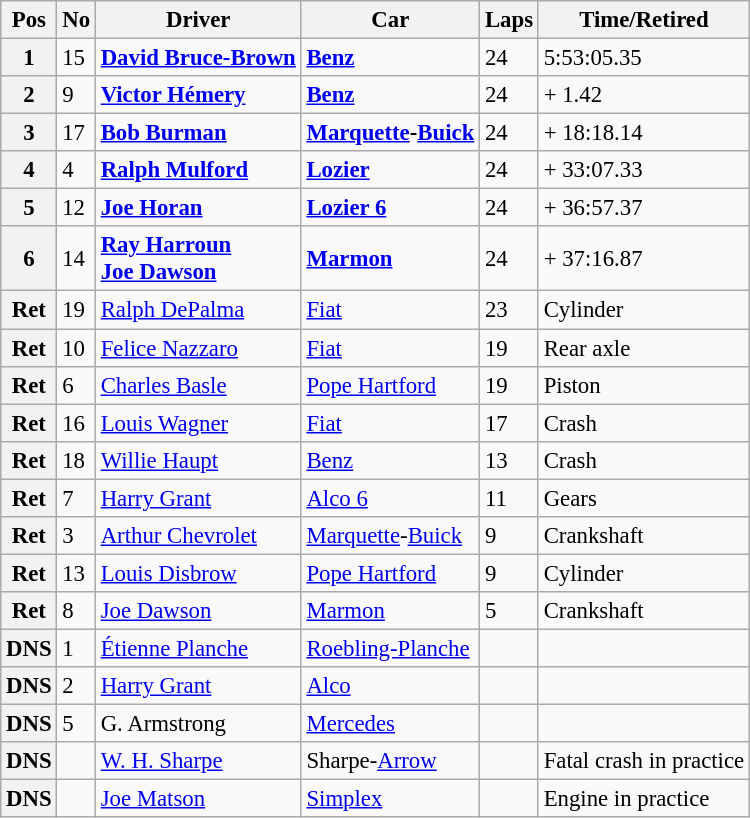<table class="wikitable" style="font-size: 95%;">
<tr>
<th>Pos</th>
<th>No</th>
<th>Driver</th>
<th>Car</th>
<th>Laps</th>
<th>Time/Retired</th>
</tr>
<tr>
<th>1</th>
<td>15</td>
<td> <strong><a href='#'>David Bruce-Brown</a></strong></td>
<td><strong><a href='#'>Benz</a></strong></td>
<td>24</td>
<td>5:53:05.35</td>
</tr>
<tr>
<th>2</th>
<td>9</td>
<td> <strong><a href='#'>Victor Hémery</a></strong></td>
<td><strong><a href='#'>Benz</a></strong></td>
<td>24</td>
<td>+ 1.42</td>
</tr>
<tr>
<th>3</th>
<td>17</td>
<td> <strong><a href='#'>Bob Burman</a></strong></td>
<td><strong><a href='#'>Marquette</a>-<a href='#'>Buick</a></strong></td>
<td>24</td>
<td>+ 18:18.14</td>
</tr>
<tr>
<th>4</th>
<td>4</td>
<td> <strong><a href='#'>Ralph Mulford</a></strong></td>
<td><strong><a href='#'>Lozier</a></strong></td>
<td>24</td>
<td>+ 33:07.33</td>
</tr>
<tr>
<th>5</th>
<td>12</td>
<td> <strong><a href='#'>Joe Horan</a></strong></td>
<td><strong><a href='#'>Lozier 6</a></strong></td>
<td>24</td>
<td>+ 36:57.37</td>
</tr>
<tr>
<th>6</th>
<td>14</td>
<td> <strong><a href='#'>Ray Harroun</a></strong><br> <strong><a href='#'>Joe Dawson</a></strong></td>
<td><strong><a href='#'>Marmon</a></strong></td>
<td>24</td>
<td>+ 37:16.87</td>
</tr>
<tr>
<th>Ret</th>
<td>19</td>
<td> <a href='#'>Ralph DePalma</a></td>
<td><a href='#'>Fiat</a></td>
<td>23</td>
<td>Cylinder</td>
</tr>
<tr>
<th>Ret</th>
<td>10</td>
<td> <a href='#'>Felice Nazzaro</a></td>
<td><a href='#'>Fiat</a></td>
<td>19</td>
<td>Rear axle</td>
</tr>
<tr>
<th>Ret</th>
<td>6</td>
<td> <a href='#'>Charles Basle</a></td>
<td><a href='#'>Pope Hartford</a></td>
<td>19</td>
<td>Piston</td>
</tr>
<tr>
<th>Ret</th>
<td>16</td>
<td> <a href='#'>Louis Wagner</a></td>
<td><a href='#'>Fiat</a></td>
<td>17</td>
<td>Crash</td>
</tr>
<tr>
<th>Ret</th>
<td>18</td>
<td> <a href='#'>Willie Haupt</a></td>
<td><a href='#'>Benz</a></td>
<td>13</td>
<td>Crash</td>
</tr>
<tr>
<th>Ret</th>
<td>7</td>
<td> <a href='#'>Harry Grant</a></td>
<td><a href='#'>Alco 6</a></td>
<td>11</td>
<td>Gears</td>
</tr>
<tr>
<th>Ret</th>
<td>3</td>
<td> <a href='#'>Arthur Chevrolet</a></td>
<td><a href='#'>Marquette</a>-<a href='#'>Buick</a></td>
<td>9</td>
<td>Crankshaft</td>
</tr>
<tr>
<th>Ret</th>
<td>13</td>
<td> <a href='#'>Louis Disbrow</a></td>
<td><a href='#'>Pope Hartford</a></td>
<td>9</td>
<td>Cylinder</td>
</tr>
<tr>
<th>Ret</th>
<td>8</td>
<td> <a href='#'>Joe Dawson</a></td>
<td><a href='#'>Marmon</a></td>
<td>5</td>
<td>Crankshaft</td>
</tr>
<tr>
<th>DNS</th>
<td>1</td>
<td> <a href='#'>Étienne Planche</a></td>
<td><a href='#'>Roebling-Planche</a></td>
<td></td>
<td></td>
</tr>
<tr>
<th>DNS</th>
<td>2</td>
<td> <a href='#'>Harry Grant</a></td>
<td><a href='#'>Alco</a></td>
<td></td>
<td></td>
</tr>
<tr>
<th>DNS</th>
<td>5</td>
<td> G. Armstrong</td>
<td><a href='#'>Mercedes</a></td>
<td></td>
<td></td>
</tr>
<tr>
<th>DNS</th>
<td></td>
<td> <a href='#'>W. H. Sharpe</a></td>
<td>Sharpe-<a href='#'>Arrow</a></td>
<td></td>
<td>Fatal crash in practice</td>
</tr>
<tr>
<th>DNS</th>
<td></td>
<td> <a href='#'>Joe Matson</a></td>
<td><a href='#'>Simplex</a></td>
<td></td>
<td>Engine in practice</td>
</tr>
</table>
